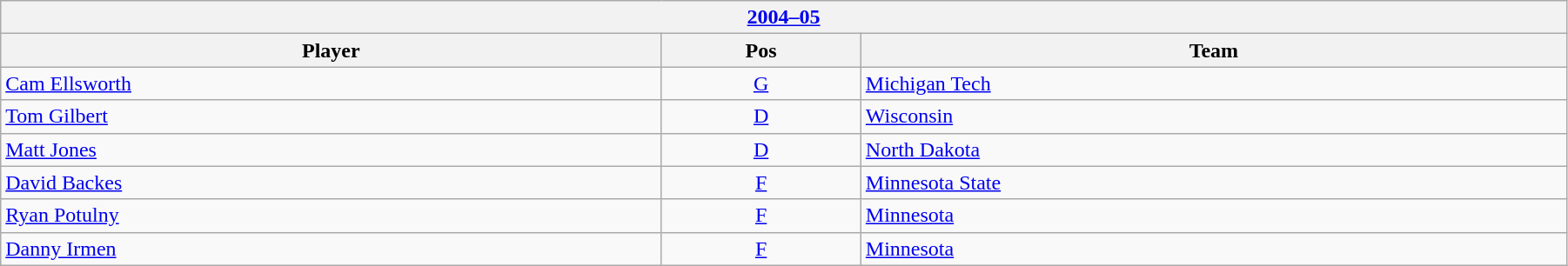<table class="wikitable" width=95%>
<tr>
<th colspan=3><a href='#'>2004–05</a></th>
</tr>
<tr>
<th>Player</th>
<th>Pos</th>
<th>Team</th>
</tr>
<tr>
<td><a href='#'>Cam Ellsworth</a></td>
<td align=center><a href='#'>G</a></td>
<td><a href='#'>Michigan Tech</a></td>
</tr>
<tr>
<td><a href='#'>Tom Gilbert</a></td>
<td align=center><a href='#'>D</a></td>
<td><a href='#'>Wisconsin</a></td>
</tr>
<tr>
<td><a href='#'>Matt Jones</a></td>
<td align=center><a href='#'>D</a></td>
<td><a href='#'>North Dakota</a></td>
</tr>
<tr>
<td><a href='#'>David Backes</a></td>
<td align=center><a href='#'>F</a></td>
<td><a href='#'>Minnesota State</a></td>
</tr>
<tr>
<td><a href='#'>Ryan Potulny</a></td>
<td align=center><a href='#'>F</a></td>
<td><a href='#'>Minnesota</a></td>
</tr>
<tr>
<td><a href='#'>Danny Irmen</a></td>
<td align=center><a href='#'>F</a></td>
<td><a href='#'>Minnesota</a></td>
</tr>
</table>
